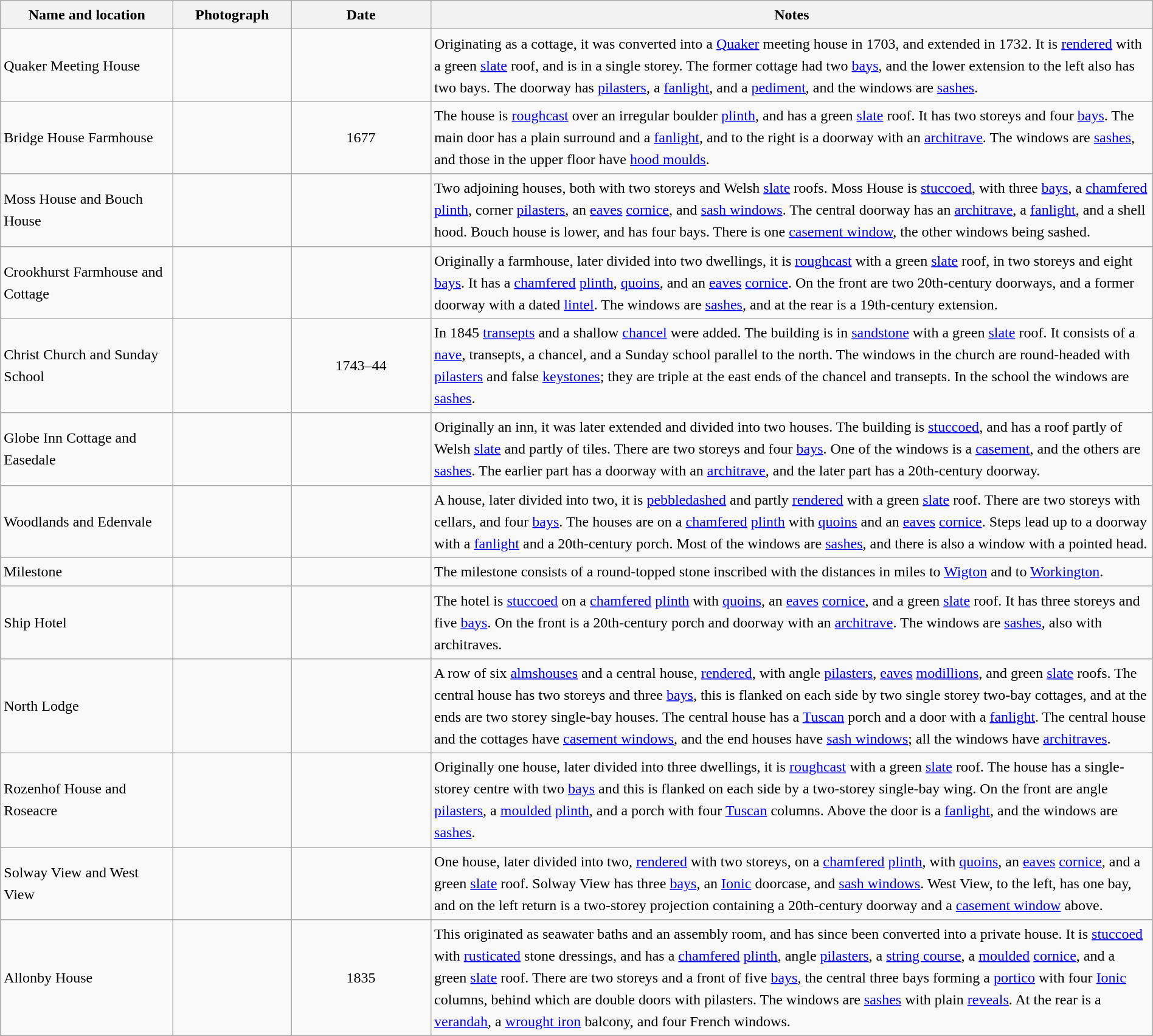<table class="wikitable sortable plainrowheaders" style="width:100%;border:0px;text-align:left;line-height:150%;">
<tr>
<th scope="col"  style="width:150px">Name and location</th>
<th scope="col"  style="width:100px" class="unsortable">Photograph</th>
<th scope="col"  style="width:120px">Date</th>
<th scope="col"  style="width:650px" class="unsortable">Notes</th>
</tr>
<tr>
<td>Quaker Meeting House<br><small></small></td>
<td></td>
<td align="center"></td>
<td>Originating as a cottage, it was converted into a <a href='#'>Quaker</a> meeting house in 1703, and extended in 1732.  It is <a href='#'>rendered</a> with a green <a href='#'>slate</a> roof, and is in a single storey.  The former cottage had two <a href='#'>bays</a>, and the lower extension to the left also has two bays.  The doorway has <a href='#'>pilasters</a>, a <a href='#'>fanlight</a>, and a <a href='#'>pediment</a>, and the windows are <a href='#'>sashes</a>.</td>
</tr>
<tr>
<td>Bridge House Farmhouse<br><small></small></td>
<td></td>
<td align="center">1677</td>
<td>The house is <a href='#'>roughcast</a> over an irregular boulder <a href='#'>plinth</a>, and has a green <a href='#'>slate</a> roof.  It has two storeys and four <a href='#'>bays</a>.  The main door has a plain surround and a <a href='#'>fanlight</a>, and to the right is a doorway with an <a href='#'>architrave</a>.  The windows are <a href='#'>sashes</a>, and those in the upper floor have <a href='#'>hood moulds</a>.</td>
</tr>
<tr>
<td>Moss House and Bouch House<br><small></small></td>
<td></td>
<td align="center"></td>
<td>Two adjoining houses, both with two storeys and Welsh <a href='#'>slate</a> roofs.  Moss House is <a href='#'>stuccoed</a>, with three <a href='#'>bays</a>, a <a href='#'>chamfered</a> <a href='#'>plinth</a>, corner <a href='#'>pilasters</a>, an <a href='#'>eaves</a> <a href='#'>cornice</a>, and <a href='#'>sash windows</a>.  The central doorway has an <a href='#'>architrave</a>, a <a href='#'>fanlight</a>, and a shell hood.  Bouch house is lower, and has four bays.  There is one <a href='#'>casement window</a>, the other windows being sashed.</td>
</tr>
<tr>
<td>Crookhurst Farmhouse and Cottage<br><small></small></td>
<td></td>
<td align="center"></td>
<td>Originally a farmhouse, later divided into two dwellings, it is <a href='#'>roughcast</a> with a green <a href='#'>slate</a> roof, in two storeys and eight <a href='#'>bays</a>.  It has a <a href='#'>chamfered</a> <a href='#'>plinth</a>, <a href='#'>quoins</a>, and an <a href='#'>eaves</a> <a href='#'>cornice</a>.  On the front are two 20th-century doorways, and a former doorway with a dated <a href='#'>lintel</a>.  The windows are <a href='#'>sashes</a>, and at the rear is a 19th-century extension.</td>
</tr>
<tr>
<td>Christ Church and Sunday School<br><small></small></td>
<td></td>
<td align="center">1743–44</td>
<td>In 1845 <a href='#'>transepts</a> and a shallow <a href='#'>chancel</a> were added.  The building is in <a href='#'>sandstone</a> with a green <a href='#'>slate</a> roof.  It consists of a <a href='#'>nave</a>, transepts, a chancel, and a Sunday school parallel to the north.  The windows in the church are round-headed with <a href='#'>pilasters</a> and false <a href='#'>keystones</a>; they are triple at the east ends of the chancel and transepts.  In the school the windows are <a href='#'>sashes</a>.</td>
</tr>
<tr>
<td>Globe Inn Cottage and Easedale<br><small></small></td>
<td></td>
<td align="center"></td>
<td>Originally an inn, it was later extended and divided into two houses.  The building is <a href='#'>stuccoed</a>, and has a roof partly of Welsh <a href='#'>slate</a> and partly of tiles.  There are two storeys and four <a href='#'>bays</a>.  One of the windows is a <a href='#'>casement</a>, and the others are <a href='#'>sashes</a>.  The earlier part has a doorway with an <a href='#'>architrave</a>, and the later part has a 20th-century doorway.</td>
</tr>
<tr>
<td>Woodlands and Edenvale<br><small></small></td>
<td></td>
<td align="center"></td>
<td>A house, later divided into two, it is <a href='#'>pebbledashed</a> and partly <a href='#'>rendered</a> with a green <a href='#'>slate</a> roof.  There are two storeys with cellars, and four <a href='#'>bays</a>.  The houses are on a <a href='#'>chamfered</a> <a href='#'>plinth</a> with <a href='#'>quoins</a> and an <a href='#'>eaves</a> <a href='#'>cornice</a>.  Steps lead up to a doorway with a <a href='#'>fanlight</a> and a 20th-century porch.  Most of the windows are <a href='#'>sashes</a>, and there is also a window with a pointed head.</td>
</tr>
<tr>
<td>Milestone<br><small></small></td>
<td></td>
<td align="center"></td>
<td>The milestone consists of a round-topped stone inscribed with the distances in miles to <a href='#'>Wigton</a> and to <a href='#'>Workington</a>.</td>
</tr>
<tr>
<td>Ship Hotel<br><small></small></td>
<td></td>
<td align="center"></td>
<td>The hotel is <a href='#'>stuccoed</a> on a <a href='#'>chamfered</a> <a href='#'>plinth</a> with <a href='#'>quoins</a>, an <a href='#'>eaves</a> <a href='#'>cornice</a>, and a green <a href='#'>slate</a> roof.  It has three storeys and five <a href='#'>bays</a>.  On the front is a 20th-century porch and doorway with an <a href='#'>architrave</a>.  The windows are <a href='#'>sashes</a>, also with architraves.</td>
</tr>
<tr>
<td>North Lodge<br><small></small></td>
<td></td>
<td align="center"></td>
<td>A row of six <a href='#'>almshouses</a> and a central house, <a href='#'>rendered</a>, with angle <a href='#'>pilasters</a>, <a href='#'>eaves</a> <a href='#'>modillions</a>, and green <a href='#'>slate</a> roofs.  The central house has two storeys and three <a href='#'>bays</a>, this is flanked on each side by two single storey two-bay cottages, and at the ends are two storey single-bay houses.  The central house has a <a href='#'>Tuscan</a> porch and a door with a <a href='#'>fanlight</a>.  The central house and the cottages have <a href='#'>casement windows</a>, and the end houses have <a href='#'>sash windows</a>; all the windows have <a href='#'>architraves</a>.</td>
</tr>
<tr>
<td>Rozenhof House and Roseacre<br><small></small></td>
<td></td>
<td align="center"></td>
<td>Originally one house, later divided into three dwellings, it is <a href='#'>roughcast</a> with a green <a href='#'>slate</a> roof.  The house has a single-storey centre with two <a href='#'>bays</a> and this is flanked on each side by a two-storey single-bay wing.  On the front are angle <a href='#'>pilasters</a>, a <a href='#'>moulded</a> <a href='#'>plinth</a>, and a porch with four <a href='#'>Tuscan</a> columns.  Above the door is a <a href='#'>fanlight</a>, and the windows are <a href='#'>sashes</a>.</td>
</tr>
<tr>
<td>Solway View and West View<br><small></small></td>
<td></td>
<td align="center"></td>
<td>One house, later divided into two, <a href='#'>rendered</a> with two storeys, on a <a href='#'>chamfered</a> <a href='#'>plinth</a>, with <a href='#'>quoins</a>, an <a href='#'>eaves</a> <a href='#'>cornice</a>, and a green <a href='#'>slate</a> roof.  Solway View has three <a href='#'>bays</a>, an <a href='#'>Ionic</a> doorcase, and <a href='#'>sash windows</a>.  West View, to the left, has one bay, and on the left return is a two-storey projection containing a 20th-century doorway and a <a href='#'>casement window</a> above.</td>
</tr>
<tr>
<td>Allonby House<br><small></small></td>
<td></td>
<td align="center">1835</td>
<td>This originated as seawater baths and an assembly room, and has since been converted into a private house.  It is <a href='#'>stuccoed</a> with <a href='#'>rusticated</a> stone dressings, and has a <a href='#'>chamfered</a> <a href='#'>plinth</a>, angle <a href='#'>pilasters</a>, a <a href='#'>string course</a>, a <a href='#'>moulded</a> <a href='#'>cornice</a>, and a green <a href='#'>slate</a> roof.  There are two storeys and a front of five <a href='#'>bays</a>, the central three bays forming a <a href='#'>portico</a> with four <a href='#'>Ionic</a> columns, behind which are double doors with pilasters.  The windows are <a href='#'>sashes</a> with plain <a href='#'>reveals</a>.  At the rear is a <a href='#'>verandah</a>, a <a href='#'>wrought iron</a> balcony, and four French windows.</td>
</tr>
<tr>
</tr>
</table>
